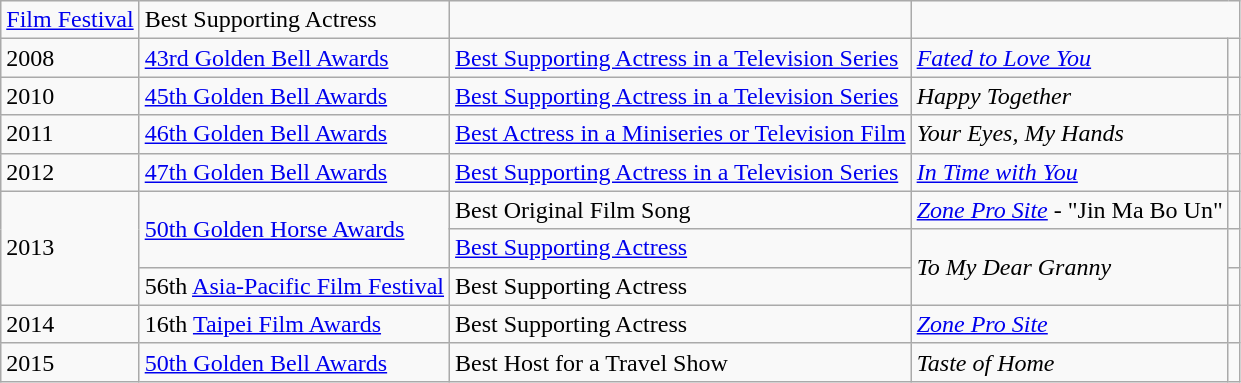<table class="wikitable sortable">
<tr>
<td><a href='#'>Film Festival</a></td>
<td>Best Supporting Actress</td>
<td></td>
</tr>
<tr>
<td>2008</td>
<td><a href='#'>43rd Golden Bell Awards</a></td>
<td><a href='#'>Best Supporting Actress in a Television Series</a></td>
<td><em><a href='#'>Fated to Love You</a></em></td>
<td></td>
</tr>
<tr>
<td>2010</td>
<td><a href='#'>45th Golden Bell Awards</a></td>
<td><a href='#'>Best Supporting Actress in a Television Series</a></td>
<td><em>Happy Together</em></td>
<td></td>
</tr>
<tr>
<td>2011</td>
<td><a href='#'>46th Golden Bell Awards</a></td>
<td><a href='#'>Best Actress in a Miniseries or Television Film</a></td>
<td><em>Your Eyes, My Hands</em></td>
<td></td>
</tr>
<tr>
<td>2012</td>
<td><a href='#'>47th Golden Bell Awards</a></td>
<td><a href='#'>Best Supporting Actress in a Television Series</a></td>
<td><em><a href='#'>In Time with You</a></em></td>
<td></td>
</tr>
<tr>
<td rowspan="3">2013</td>
<td rowspan="2"><a href='#'>50th Golden Horse Awards</a></td>
<td>Best Original Film Song</td>
<td><em><a href='#'>Zone Pro Site</a></em> - "Jin Ma Bo Un"</td>
<td></td>
</tr>
<tr>
<td><a href='#'>Best Supporting Actress</a></td>
<td rowspan="2"><em>To My Dear Granny</em></td>
<td></td>
</tr>
<tr>
<td>56th <a href='#'>Asia-Pacific Film Festival</a></td>
<td>Best Supporting Actress</td>
<td></td>
</tr>
<tr>
<td>2014</td>
<td>16th <a href='#'>Taipei Film Awards</a></td>
<td>Best Supporting Actress</td>
<td><em><a href='#'>Zone Pro Site</a></em></td>
<td></td>
</tr>
<tr>
<td>2015</td>
<td><a href='#'>50th Golden Bell Awards</a></td>
<td>Best Host for a Travel Show</td>
<td><em>Taste of Home</em></td>
<td></td>
</tr>
</table>
